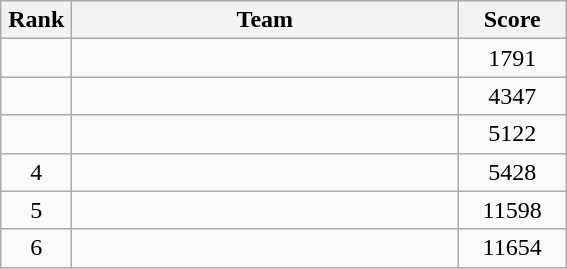<table class=wikitable style="text-align:center">
<tr>
<th width=40>Rank</th>
<th width=250>Team</th>
<th width=65>Score</th>
</tr>
<tr>
<td></td>
<td align=left></td>
<td>1791</td>
</tr>
<tr>
<td></td>
<td align=left></td>
<td>4347</td>
</tr>
<tr>
<td></td>
<td align=left></td>
<td>5122</td>
</tr>
<tr>
<td>4</td>
<td align=left></td>
<td>5428</td>
</tr>
<tr>
<td>5</td>
<td align=left></td>
<td>11598</td>
</tr>
<tr>
<td>6</td>
<td align=left></td>
<td>11654</td>
</tr>
</table>
